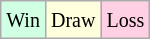<table class="wikitable">
<tr>
<td style="background-color: #d0ffe3;"><small>Win</small></td>
<td style="background-color: #ffffdd;"><small>Draw</small></td>
<td style="background-color: #ffd0e3;"><small>Loss</small></td>
</tr>
</table>
